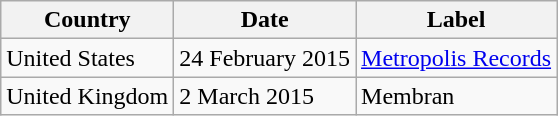<table class="wikitable plainrowheaders">
<tr>
<th scope="col">Country</th>
<th scope="col">Date</th>
<th scope="col">Label</th>
</tr>
<tr>
<td>United States</td>
<td>24 February 2015</td>
<td><a href='#'>Metropolis Records</a></td>
</tr>
<tr>
<td>United Kingdom</td>
<td>2 March 2015</td>
<td>Membran</td>
</tr>
</table>
